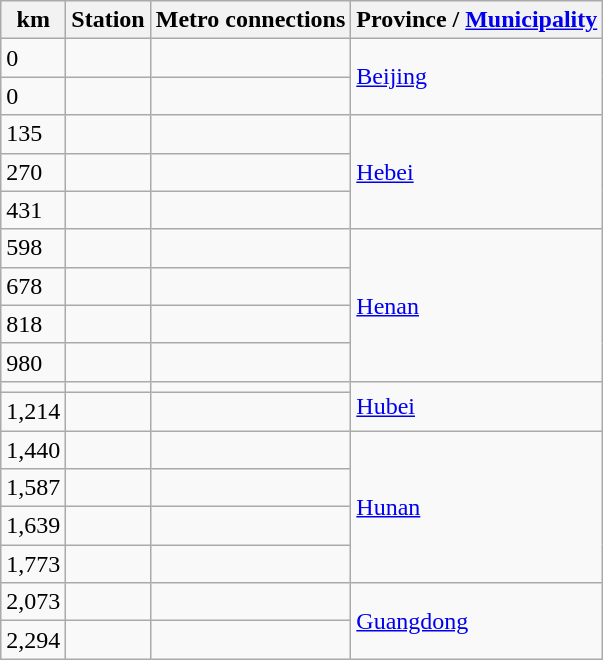<table class="wikitable sortable">
<tr>
<th>km</th>
<th>Station</th>
<th>Metro connections</th>
<th>Province / <a href='#'>Municipality</a></th>
</tr>
<tr>
<td>0</td>
<td></td>
<td>  </td>
<td rowspan=2><a href='#'>Beijing</a></td>
</tr>
<tr>
<td>0</td>
<td></td>
<td>  </td>
</tr>
<tr>
<td>135</td>
<td></td>
<td></td>
<td rowspan=3><a href='#'>Hebei</a></td>
</tr>
<tr>
<td>270</td>
<td></td>
<td>  </td>
</tr>
<tr>
<td>431</td>
<td></td>
<td></td>
</tr>
<tr>
<td>598</td>
<td></td>
<td></td>
<td rowspan=4><a href='#'>Henan</a></td>
</tr>
<tr>
<td>678</td>
<td></td>
<td> </td>
</tr>
<tr>
<td>818</td>
<td></td>
<td></td>
</tr>
<tr>
<td>980</td>
<td></td>
<td></td>
</tr>
<tr>
<td></td>
<td></td>
<td> </td>
<td rowspan=2><a href='#'>Hubei</a></td>
</tr>
<tr>
<td>1,214</td>
<td></td>
<td>  </td>
</tr>
<tr>
<td>1,440</td>
<td></td>
<td></td>
<td rowspan=4><a href='#'>Hunan</a></td>
</tr>
<tr>
<td>1,587</td>
<td></td>
<td>  </td>
</tr>
<tr>
<td>1,639</td>
<td></td>
<td></td>
</tr>
<tr>
<td>1,773</td>
<td></td>
<td></td>
</tr>
<tr>
<td>2,073</td>
<td></td>
<td></td>
<td rowspan=2><a href='#'>Guangdong</a></td>
</tr>
<tr>
<td>2,294</td>
<td></td>
<td>  </td>
</tr>
</table>
